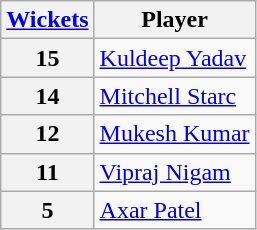<table class="wikitable">
<tr>
<th scope=col><a href='#'>Wickets</a></th>
<th scope=col>Player</th>
</tr>
<tr>
<th scope=row>15</th>
<td><a href='#'>Kuldeep Yadav</a></td>
</tr>
<tr>
<th scope=row>14</th>
<td><a href='#'>Mitchell Starc</a></td>
</tr>
<tr>
<th scope=row>12</th>
<td><a href='#'>Mukesh Kumar</a></td>
</tr>
<tr>
<th scope=row>11</th>
<td><a href='#'>Vipraj Nigam</a></td>
</tr>
<tr>
<th scope=row>5</th>
<td><a href='#'>Axar Patel</a></td>
</tr>
</table>
